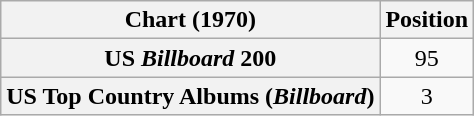<table class="wikitable sortable plainrowheaders" style="text-align:center">
<tr>
<th scope="col">Chart (1970)</th>
<th scope="col">Position</th>
</tr>
<tr>
<th scope="row">US <em>Billboard</em> 200</th>
<td>95</td>
</tr>
<tr>
<th scope="row">US Top Country Albums (<em>Billboard</em>)</th>
<td>3</td>
</tr>
</table>
